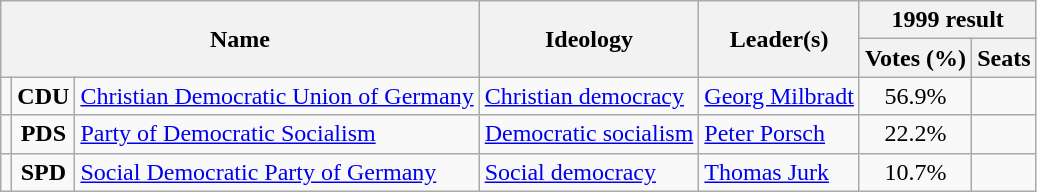<table class="wikitable">
<tr>
<th rowspan=2 colspan=3>Name</th>
<th rowspan=2>Ideology</th>
<th rowspan=2>Leader(s)</th>
<th colspan=2>1999 result</th>
</tr>
<tr>
<th>Votes (%)</th>
<th>Seats</th>
</tr>
<tr>
<td bgcolor=></td>
<td align=center><strong>CDU</strong></td>
<td><a href='#'>Christian Democratic Union of Germany</a><br></td>
<td><a href='#'>Christian democracy</a></td>
<td><a href='#'>Georg Milbradt</a></td>
<td align=center>56.9%</td>
<td></td>
</tr>
<tr>
<td bgcolor=></td>
<td align=center><strong>PDS</strong></td>
<td><a href='#'>Party of Democratic Socialism</a><br></td>
<td><a href='#'>Democratic socialism</a></td>
<td><a href='#'>Peter Porsch</a></td>
<td align=center>22.2%</td>
<td></td>
</tr>
<tr>
<td bgcolor=></td>
<td align=center><strong>SPD</strong></td>
<td><a href='#'>Social Democratic Party of Germany</a><br></td>
<td><a href='#'>Social democracy</a></td>
<td><a href='#'>Thomas Jurk</a></td>
<td align=center>10.7%</td>
<td></td>
</tr>
</table>
